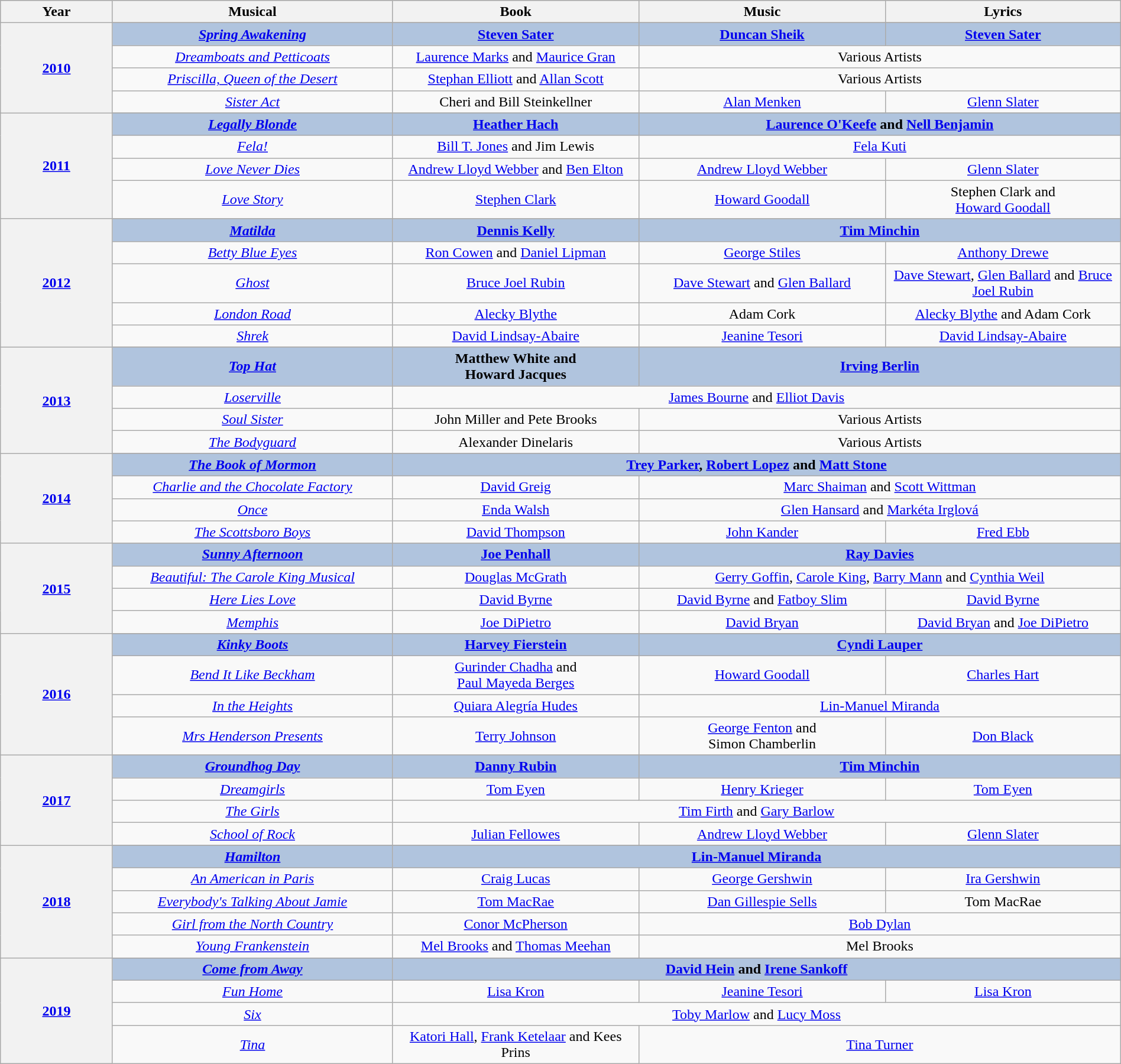<table class="wikitable" style="width:100%; text-align:center;">
<tr style="background:#bebebe;">
<th style="width:10%;">Year</th>
<th style="width:25%;">Musical</th>
<th style="width:22%;">Book</th>
<th style="width:22%;">Music</th>
<th style="width:22%;">Lyrics</th>
</tr>
<tr>
<th rowspan="5" align="center"><a href='#'>2010</a></th>
</tr>
<tr style="background:#B0C4DE">
<td><strong><em><a href='#'>Spring Awakening</a></em></strong></td>
<td><strong><a href='#'>Steven Sater</a></strong></td>
<td><strong><a href='#'>Duncan Sheik</a></strong></td>
<td><strong><a href='#'>Steven Sater</a></strong></td>
</tr>
<tr>
<td><em><a href='#'>Dreamboats and Petticoats</a></em></td>
<td><a href='#'>Laurence Marks</a> and <a href='#'>Maurice Gran</a></td>
<td colspan="2">Various Artists</td>
</tr>
<tr>
<td><em><a href='#'>Priscilla, Queen of the Desert</a></em></td>
<td><a href='#'>Stephan Elliott</a> and <a href='#'>Allan Scott</a></td>
<td colspan="2">Various Artists</td>
</tr>
<tr>
<td><em><a href='#'>Sister Act</a></em></td>
<td>Cheri and Bill Steinkellner</td>
<td><a href='#'>Alan Menken</a></td>
<td><a href='#'>Glenn Slater</a></td>
</tr>
<tr>
<th rowspan="5" align="center"><a href='#'>2011</a></th>
</tr>
<tr style="background:#B0C4DE">
<td><strong><em><a href='#'>Legally Blonde</a></em></strong></td>
<td><strong><a href='#'>Heather Hach</a></strong></td>
<td colspan="2"><strong><a href='#'>Laurence O'Keefe</a> and <a href='#'>Nell Benjamin</a></strong></td>
</tr>
<tr>
<td><em><a href='#'>Fela!</a></em></td>
<td><a href='#'>Bill T. Jones</a> and Jim Lewis</td>
<td colspan="2"><a href='#'>Fela Kuti</a></td>
</tr>
<tr>
<td><em><a href='#'>Love Never Dies</a></em></td>
<td><a href='#'>Andrew Lloyd Webber</a> and <a href='#'>Ben Elton</a></td>
<td><a href='#'>Andrew Lloyd Webber</a></td>
<td><a href='#'>Glenn Slater</a></td>
</tr>
<tr>
<td><em><a href='#'>Love Story</a></em></td>
<td><a href='#'>Stephen Clark</a></td>
<td><a href='#'>Howard Goodall</a></td>
<td>Stephen Clark and <br><a href='#'>Howard Goodall</a></td>
</tr>
<tr>
<th rowspan="6" align="center"><a href='#'>2012</a></th>
</tr>
<tr style="background:#B0C4DE">
<td><strong><em><a href='#'>Matilda</a></em></strong></td>
<td><strong><a href='#'>Dennis Kelly</a></strong></td>
<td colspan="2"><strong><a href='#'>Tim Minchin</a></strong></td>
</tr>
<tr>
<td><em><a href='#'>Betty Blue Eyes</a></em></td>
<td><a href='#'>Ron Cowen</a> and <a href='#'>Daniel Lipman</a></td>
<td><a href='#'>George Stiles</a></td>
<td><a href='#'>Anthony Drewe</a></td>
</tr>
<tr>
<td><em><a href='#'>Ghost</a></em></td>
<td><a href='#'>Bruce Joel Rubin</a></td>
<td><a href='#'>Dave Stewart</a> and <a href='#'>Glen Ballard</a></td>
<td><a href='#'>Dave Stewart</a>, <a href='#'>Glen Ballard</a> and <a href='#'>Bruce Joel Rubin</a></td>
</tr>
<tr>
<td><em><a href='#'>London Road</a></em></td>
<td><a href='#'>Alecky Blythe</a></td>
<td>Adam Cork</td>
<td><a href='#'>Alecky Blythe</a> and Adam Cork</td>
</tr>
<tr>
<td><em><a href='#'>Shrek</a></em></td>
<td><a href='#'>David Lindsay-Abaire</a></td>
<td><a href='#'>Jeanine Tesori</a></td>
<td><a href='#'>David Lindsay-Abaire</a></td>
</tr>
<tr>
<th rowspan="5" align="center"><a href='#'>2013</a></th>
</tr>
<tr style="background:#B0C4DE">
<td><strong><em><a href='#'>Top Hat</a></em></strong></td>
<td><strong>Matthew White and <br>Howard Jacques</strong></td>
<td colspan="2"><strong><a href='#'>Irving Berlin</a></strong></td>
</tr>
<tr>
<td><em><a href='#'>Loserville</a></em></td>
<td colspan="3"><a href='#'>James Bourne</a> and <a href='#'>Elliot Davis</a></td>
</tr>
<tr>
<td><em><a href='#'>Soul Sister</a></em></td>
<td>John Miller and Pete Brooks</td>
<td colspan="2">Various Artists</td>
</tr>
<tr>
<td><em><a href='#'>The Bodyguard</a></em></td>
<td>Alexander Dinelaris</td>
<td colspan="2">Various Artists</td>
</tr>
<tr>
<th rowspan="5" align="center"><a href='#'>2014</a></th>
</tr>
<tr style="background:#B0C4DE">
<td><strong><em><a href='#'>The Book of Mormon</a></em></strong></td>
<td colspan="3"><strong><a href='#'>Trey Parker</a>, <a href='#'>Robert Lopez</a> and <a href='#'>Matt Stone</a></strong></td>
</tr>
<tr>
<td><em><a href='#'>Charlie and the Chocolate Factory</a></em></td>
<td><a href='#'>David Greig</a></td>
<td colspan="2"><a href='#'>Marc Shaiman</a> and <a href='#'>Scott Wittman</a></td>
</tr>
<tr>
<td><em><a href='#'>Once</a></em></td>
<td><a href='#'>Enda Walsh</a></td>
<td colspan="2"><a href='#'>Glen Hansard</a> and <a href='#'>Markéta Irglová</a></td>
</tr>
<tr>
<td><em><a href='#'>The Scottsboro Boys</a></em></td>
<td><a href='#'>David Thompson</a></td>
<td><a href='#'>John Kander</a></td>
<td><a href='#'>Fred Ebb</a></td>
</tr>
<tr>
<th rowspan="5" align="center"><a href='#'>2015</a></th>
</tr>
<tr style="background:#B0C4DE">
<td><strong><em><a href='#'>Sunny Afternoon</a></em></strong></td>
<td><strong><a href='#'>Joe Penhall</a></strong></td>
<td colspan="2"><strong><a href='#'>Ray Davies</a></strong></td>
</tr>
<tr>
<td><em><a href='#'>Beautiful: The Carole King Musical</a></em></td>
<td><a href='#'>Douglas McGrath</a></td>
<td colspan="2"><a href='#'>Gerry Goffin</a>, <a href='#'>Carole King</a>, <a href='#'>Barry Mann</a> and <a href='#'>Cynthia Weil</a></td>
</tr>
<tr>
<td><em><a href='#'>Here Lies Love</a></em></td>
<td><a href='#'>David Byrne</a></td>
<td><a href='#'>David Byrne</a> and <a href='#'>Fatboy Slim</a></td>
<td><a href='#'>David Byrne</a></td>
</tr>
<tr>
<td><em><a href='#'>Memphis</a></em></td>
<td><a href='#'>Joe DiPietro</a></td>
<td><a href='#'>David Bryan</a></td>
<td><a href='#'>David Bryan</a> and <a href='#'>Joe DiPietro</a></td>
</tr>
<tr>
<th rowspan="5" align="center"><a href='#'>2016</a></th>
</tr>
<tr style="background:#B0C4DE">
<td><strong><em><a href='#'>Kinky Boots</a></em></strong></td>
<td><strong><a href='#'>Harvey Fierstein</a></strong></td>
<td colspan="2"><strong><a href='#'>Cyndi Lauper</a></strong></td>
</tr>
<tr>
<td><em><a href='#'>Bend It Like Beckham</a></em></td>
<td><a href='#'>Gurinder Chadha</a> and <br><a href='#'>Paul Mayeda Berges</a></td>
<td><a href='#'>Howard Goodall</a></td>
<td><a href='#'>Charles Hart</a></td>
</tr>
<tr>
<td><em><a href='#'>In the Heights</a></em></td>
<td><a href='#'>Quiara Alegría Hudes</a></td>
<td colspan="2"><a href='#'>Lin-Manuel Miranda</a></td>
</tr>
<tr>
<td><em><a href='#'>Mrs Henderson Presents</a></em></td>
<td><a href='#'>Terry Johnson</a></td>
<td><a href='#'>George Fenton</a> and <br>Simon Chamberlin</td>
<td><a href='#'>Don Black</a></td>
</tr>
<tr>
<th rowspan="5" align="center"><a href='#'>2017</a></th>
</tr>
<tr style="background:#B0C4DE">
<td><strong><em><a href='#'>Groundhog Day</a></em></strong></td>
<td><strong><a href='#'>Danny Rubin</a></strong></td>
<td colspan="2"><strong><a href='#'>Tim Minchin</a></strong></td>
</tr>
<tr>
<td><em><a href='#'>Dreamgirls</a></em></td>
<td><a href='#'>Tom Eyen</a></td>
<td><a href='#'>Henry Krieger</a></td>
<td><a href='#'>Tom Eyen</a></td>
</tr>
<tr>
<td><em><a href='#'>The Girls</a></em></td>
<td colspan="3"><a href='#'>Tim Firth</a> and <a href='#'>Gary Barlow</a></td>
</tr>
<tr>
<td><em><a href='#'>School of Rock</a></em></td>
<td><a href='#'>Julian Fellowes</a></td>
<td><a href='#'>Andrew Lloyd Webber</a></td>
<td><a href='#'>Glenn Slater</a></td>
</tr>
<tr>
<th rowspan="6"><a href='#'>2018</a></th>
</tr>
<tr style="background:#B0C4DE">
<td><strong><em><a href='#'><em>Hamilton</em></a></em></strong></td>
<td colspan="3"><strong><a href='#'>Lin-Manuel Miranda</a></strong></td>
</tr>
<tr>
<td><a href='#'><em>An American in Paris</em></a></td>
<td><a href='#'>Craig Lucas</a></td>
<td><a href='#'>George Gershwin</a></td>
<td><a href='#'>Ira Gershwin</a></td>
</tr>
<tr>
<td><em><a href='#'>Everybody's Talking About Jamie</a></em></td>
<td><a href='#'>Tom MacRae</a></td>
<td><a href='#'>Dan Gillespie Sells</a></td>
<td>Tom MacRae</td>
</tr>
<tr>
<td><a href='#'><em>Girl from the North Country</em></a></td>
<td><a href='#'>Conor McPherson</a></td>
<td colspan="2"><a href='#'>Bob Dylan</a></td>
</tr>
<tr>
<td><a href='#'><em>Young Frankenstein</em></a></td>
<td><a href='#'>Mel Brooks</a> and <a href='#'>Thomas Meehan</a></td>
<td colspan="2">Mel Brooks</td>
</tr>
<tr>
<th rowspan=5 align=center><a href='#'>2019</a></th>
</tr>
<tr style="background:#B0C4DE">
<td><strong><em><a href='#'>Come from Away</a></em></strong></td>
<td colspan=3 ><strong><a href='#'>David Hein</a> and <a href='#'>Irene Sankoff</a></strong></td>
</tr>
<tr>
<td><em><a href='#'>Fun Home</a></em></td>
<td><a href='#'>Lisa Kron</a></td>
<td><a href='#'>Jeanine Tesori</a></td>
<td><a href='#'>Lisa Kron</a></td>
</tr>
<tr>
<td><em><a href='#'>Six</a></em></td>
<td colspan=3><a href='#'>Toby Marlow</a> and <a href='#'>Lucy Moss</a></td>
</tr>
<tr>
<td><em><a href='#'>Tina</a></em></td>
<td><a href='#'>Katori Hall</a>, <a href='#'>Frank Ketelaar</a> and Kees Prins</td>
<td colspan=2><a href='#'>Tina Turner</a></td>
</tr>
</table>
